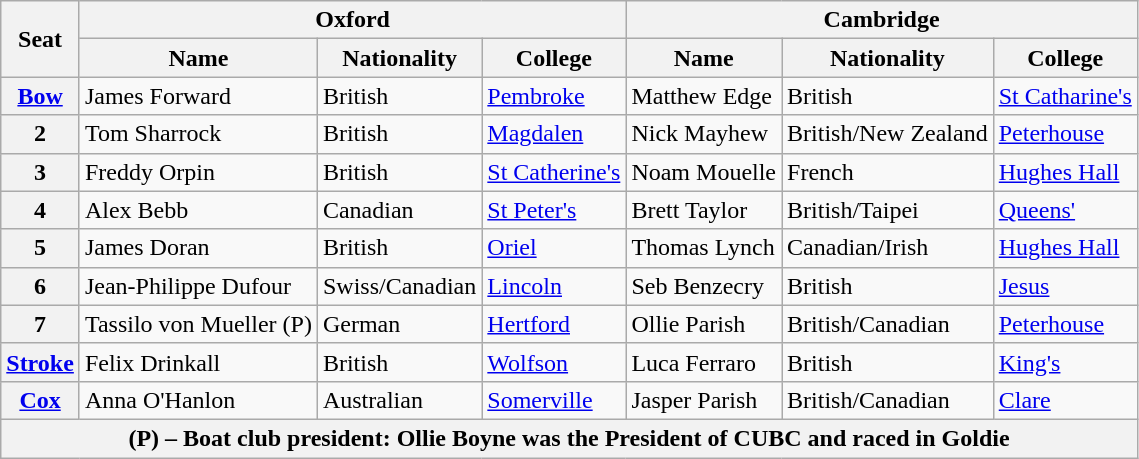<table class="wikitable">
<tr>
<th rowspan="2">Seat</th>
<th colspan="3">Oxford</th>
<th colspan="3">Cambridge</th>
</tr>
<tr>
<th scope=col>Name</th>
<th scope=col>Nationality</th>
<th scope=col>College</th>
<th scope=col>Name</th>
<th scope=col>Nationality</th>
<th scope=col>College</th>
</tr>
<tr>
<th scope=row><a href='#'>Bow</a></th>
<td>James Forward</td>
<td>British</td>
<td><a href='#'>Pembroke</a></td>
<td>Matthew Edge</td>
<td>British</td>
<td><a href='#'>St Catharine's</a></td>
</tr>
<tr>
<th scope=row>2</th>
<td>Tom Sharrock</td>
<td>British</td>
<td><a href='#'>Magdalen</a></td>
<td>Nick Mayhew</td>
<td>British/New Zealand</td>
<td><a href='#'>Peterhouse</a></td>
</tr>
<tr>
<th scope=row>3</th>
<td>Freddy Orpin</td>
<td>British</td>
<td><a href='#'>St Catherine's</a></td>
<td>Noam Mouelle</td>
<td>French</td>
<td><a href='#'>Hughes Hall</a></td>
</tr>
<tr>
<th scope=row>4</th>
<td>Alex Bebb</td>
<td>Canadian</td>
<td><a href='#'>St Peter's</a></td>
<td>Brett Taylor</td>
<td>British/Taipei</td>
<td><a href='#'>Queens'</a></td>
</tr>
<tr>
<th scope=row>5</th>
<td>James Doran</td>
<td>British</td>
<td><a href='#'>Oriel</a></td>
<td>Thomas Lynch</td>
<td>Canadian/Irish</td>
<td><a href='#'>Hughes Hall</a></td>
</tr>
<tr>
<th scope=row>6</th>
<td>Jean-Philippe Dufour</td>
<td>Swiss/Canadian</td>
<td><a href='#'>Lincoln</a></td>
<td>Seb Benzecry</td>
<td>British</td>
<td><a href='#'>Jesus</a></td>
</tr>
<tr>
<th scope=row>7</th>
<td>Tassilo von Mueller (P)</td>
<td>German</td>
<td><a href='#'>Hertford</a></td>
<td>Ollie Parish</td>
<td>British/Canadian</td>
<td><a href='#'>Peterhouse</a></td>
</tr>
<tr>
<th scope=row><a href='#'>Stroke</a></th>
<td>Felix Drinkall</td>
<td>British</td>
<td><a href='#'>Wolfson</a></td>
<td>Luca Ferraro</td>
<td>British</td>
<td><a href='#'>King's</a></td>
</tr>
<tr>
<th scope=row><a href='#'>Cox</a></th>
<td>Anna O'Hanlon</td>
<td>Australian</td>
<td><a href='#'>Somerville</a></td>
<td>Jasper Parish</td>
<td>British/Canadian</td>
<td><a href='#'>Clare</a></td>
</tr>
<tr>
<th scope=row colspan="7">(P) – Boat club president: Ollie Boyne was the President of CUBC and raced in Goldie</th>
</tr>
</table>
